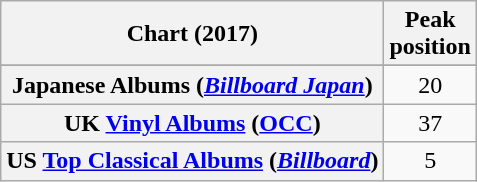<table class="wikitable plainrowheaders sortable">
<tr>
<th scope="col">Chart (2017)</th>
<th scope="col">Peak<br>position</th>
</tr>
<tr>
</tr>
<tr>
</tr>
<tr>
</tr>
<tr>
<th scope="row">Japanese Albums (<em><a href='#'>Billboard Japan</a></em>)</th>
<td align=center>20</td>
</tr>
<tr>
<th scope="row">UK <a href='#'>Vinyl Albums</a> (<a href='#'>OCC</a>)</th>
<td align=center>37</td>
</tr>
<tr>
<th scope="row">US <a href='#'>Top Classical Albums</a> (<em><a href='#'>Billboard</a></em>)</th>
<td align=center>5</td>
</tr>
</table>
